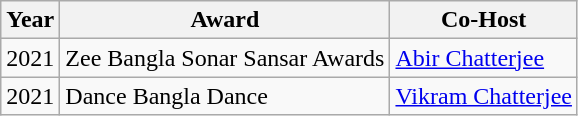<table class="wikitable sortable">
<tr>
<th>Year</th>
<th>Award</th>
<th>Co-Host</th>
</tr>
<tr>
<td>2021</td>
<td>Zee Bangla Sonar Sansar Awards</td>
<td><a href='#'>Abir Chatterjee</a></td>
</tr>
<tr>
<td>2021</td>
<td>Dance Bangla Dance</td>
<td><a href='#'>Vikram Chatterjee</a></td>
</tr>
</table>
